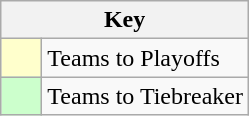<table class="wikitable" style="text-align: center;">
<tr>
<th colspan=2>Key</th>
</tr>
<tr>
<td style="background:#ffffcc; width:20px;"></td>
<td align=left>Teams to Playoffs</td>
</tr>
<tr>
<td style="background:#ccffcc; width:20px;"></td>
<td align=left>Teams to Tiebreaker</td>
</tr>
</table>
